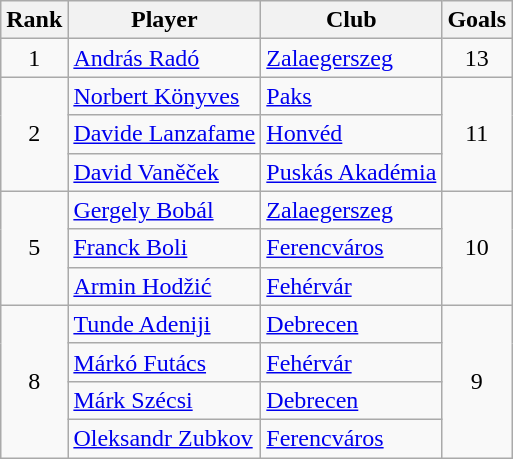<table class="wikitable" style="text-align:center">
<tr>
<th>Rank</th>
<th>Player</th>
<th>Club</th>
<th>Goals</th>
</tr>
<tr>
<td>1</td>
<td align="left"> <a href='#'>András Radó</a></td>
<td align="left"><a href='#'>Zalaegerszeg</a></td>
<td>13</td>
</tr>
<tr>
<td rowspan="3">2</td>
<td align="left"> <a href='#'>Norbert Könyves</a></td>
<td align="left"><a href='#'>Paks</a></td>
<td rowspan="3">11</td>
</tr>
<tr>
<td align="left"> <a href='#'>Davide Lanzafame</a></td>
<td align="left"><a href='#'>Honvéd</a></td>
</tr>
<tr>
<td align="left"> <a href='#'>David Vaněček</a></td>
<td align="left"><a href='#'>Puskás Akadémia</a></td>
</tr>
<tr>
<td rowspan="3">5</td>
<td align="left"> <a href='#'>Gergely Bobál</a></td>
<td align="left"><a href='#'>Zalaegerszeg</a></td>
<td rowspan="3">10</td>
</tr>
<tr>
<td align="left"> <a href='#'>Franck Boli</a></td>
<td align="left"><a href='#'>Ferencváros</a></td>
</tr>
<tr>
<td align="left"> <a href='#'>Armin Hodžić</a></td>
<td align="left"><a href='#'>Fehérvár</a></td>
</tr>
<tr>
<td rowspan="4">8</td>
<td align="left"> <a href='#'>Tunde Adeniji</a></td>
<td align="left"><a href='#'>Debrecen</a></td>
<td rowspan="4">9</td>
</tr>
<tr>
<td align="left"> <a href='#'>Márkó Futács</a></td>
<td align="left"><a href='#'>Fehérvár</a></td>
</tr>
<tr>
<td align="left"> <a href='#'>Márk Szécsi</a></td>
<td align="left"><a href='#'>Debrecen</a></td>
</tr>
<tr>
<td align="left"> <a href='#'>Oleksandr Zubkov</a></td>
<td align="left"><a href='#'>Ferencváros</a></td>
</tr>
</table>
